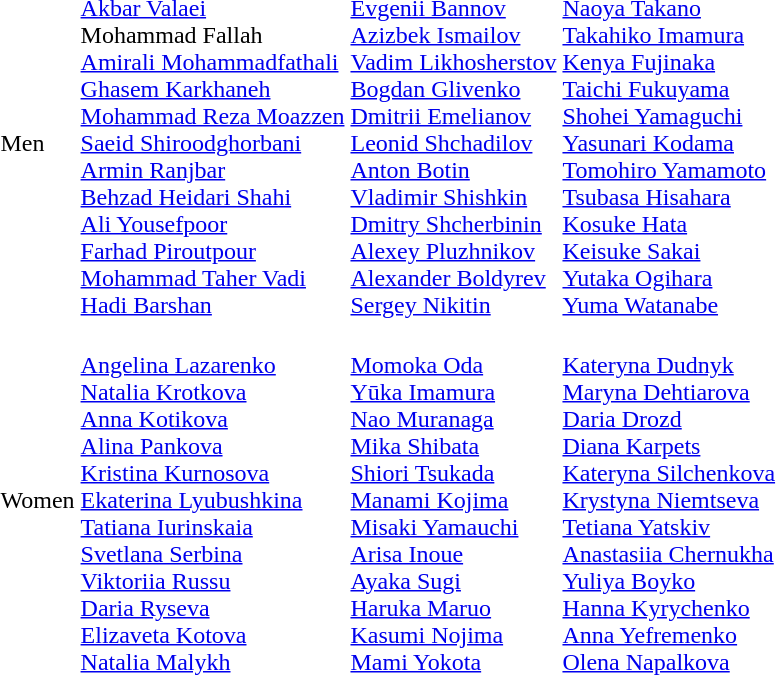<table>
<tr>
<td>Men<br></td>
<td><br><a href='#'>Akbar Valaei</a><br>Mohammad Fallah<br><a href='#'>Amirali Mohammadfathali</a><br><a href='#'>Ghasem Karkhaneh</a><br><a href='#'>Mohammad Reza Moazzen</a><br><a href='#'>Saeid Shiroodghorbani</a><br><a href='#'>Armin Ranjbar</a><br><a href='#'>Behzad Heidari Shahi</a><br><a href='#'>Ali Yousefpoor</a><br><a href='#'>Farhad Piroutpour</a><br><a href='#'>Mohammad Taher Vadi</a><br><a href='#'>Hadi Barshan</a></td>
<td><br><a href='#'>Evgenii Bannov</a><br><a href='#'>Azizbek Ismailov</a><br><a href='#'>Vadim Likhosherstov</a><br><a href='#'>Bogdan Glivenko</a><br><a href='#'>Dmitrii Emelianov</a><br><a href='#'>Leonid Shchadilov</a><br><a href='#'>Anton Botin</a><br><a href='#'>Vladimir Shishkin</a><br><a href='#'>Dmitry Shcherbinin</a><br><a href='#'>Alexey Pluzhnikov</a><br><a href='#'>Alexander Boldyrev</a><br><a href='#'>Sergey Nikitin</a></td>
<td><br><a href='#'>Naoya Takano</a><br><a href='#'>Takahiko Imamura</a><br><a href='#'>Kenya Fujinaka</a><br><a href='#'>Taichi Fukuyama</a><br><a href='#'>Shohei Yamaguchi</a><br><a href='#'>Yasunari Kodama</a><br><a href='#'>Tomohiro Yamamoto</a><br><a href='#'>Tsubasa Hisahara</a><br><a href='#'>Kosuke Hata</a><br><a href='#'>Keisuke Sakai</a><br><a href='#'>Yutaka Ogihara</a><br><a href='#'>Yuma Watanabe</a></td>
</tr>
<tr>
<td>Women<br></td>
<td><br><a href='#'>Angelina Lazarenko</a><br><a href='#'>Natalia Krotkova</a><br><a href='#'>Anna Kotikova</a><br><a href='#'>Alina Pankova</a><br><a href='#'>Kristina Kurnosova</a><br><a href='#'>Ekaterina Lyubushkina</a><br><a href='#'>Tatiana Iurinskaia</a><br><a href='#'>Svetlana Serbina</a><br><a href='#'>Viktoriia Russu</a><br><a href='#'>Daria Ryseva</a><br><a href='#'>Elizaveta Kotova</a><br><a href='#'>Natalia Malykh</a></td>
<td><br><a href='#'>Momoka Oda</a><br><a href='#'>Yūka Imamura</a><br><a href='#'>Nao Muranaga</a><br><a href='#'>Mika Shibata</a><br><a href='#'>Shiori Tsukada</a><br><a href='#'>Manami Kojima</a><br><a href='#'>Misaki Yamauchi</a><br><a href='#'>Arisa Inoue</a><br><a href='#'>Ayaka Sugi</a><br><a href='#'>Haruka Maruo</a><br><a href='#'>Kasumi Nojima</a><br><a href='#'>Mami Yokota</a></td>
<td><br><a href='#'>Kateryna Dudnyk</a><br><a href='#'>Maryna Dehtiarova</a><br><a href='#'>Daria Drozd</a><br><a href='#'>Diana Karpets</a><br><a href='#'>Kateryna Silchenkova</a><br><a href='#'>Krystyna Niemtseva</a><br><a href='#'>Tetiana Yatskiv</a><br><a href='#'>Anastasiia Chernukha</a><br><a href='#'>Yuliya Boyko</a><br><a href='#'>Hanna Kyrychenko</a><br><a href='#'>Anna Yefremenko</a><br><a href='#'>Olena Napalkova</a></td>
</tr>
</table>
